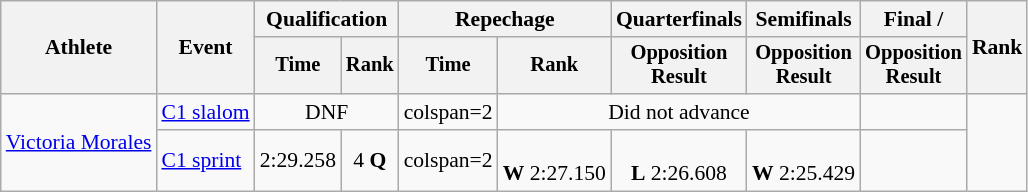<table class="wikitable" style="font-size:90%;">
<tr>
<th rowspan=2>Athlete</th>
<th rowspan=2>Event</th>
<th colspan=2>Qualification</th>
<th colspan=2>Repechage</th>
<th>Quarterfinals</th>
<th>Semifinals</th>
<th>Final / </th>
<th rowspan=2>Rank</th>
</tr>
<tr style="font-size:95%">
<th>Time</th>
<th>Rank</th>
<th>Time</th>
<th>Rank</th>
<th>Opposition <br>Result</th>
<th>Opposition <br>Result</th>
<th>Opposition <br>Result</th>
</tr>
<tr align=center>
<td rowspan=2 align=left><a href='#'>Victoria Morales</a></td>
<td align=left><a href='#'>C1 slalom</a></td>
<td colspan=2>DNF</td>
<td>colspan=2 </td>
<td colspan=3>Did not advance</td>
<td></td>
</tr>
<tr align=center>
<td align=left><a href='#'>C1 sprint</a></td>
<td>2:29.258</td>
<td>4 <strong>Q</strong></td>
<td>colspan=2 </td>
<td><br><strong>W</strong> 2:27.150</td>
<td><br><strong>L</strong> 2:26.608</td>
<td><br><strong>W</strong> 2:25.429</td>
<td></td>
</tr>
</table>
